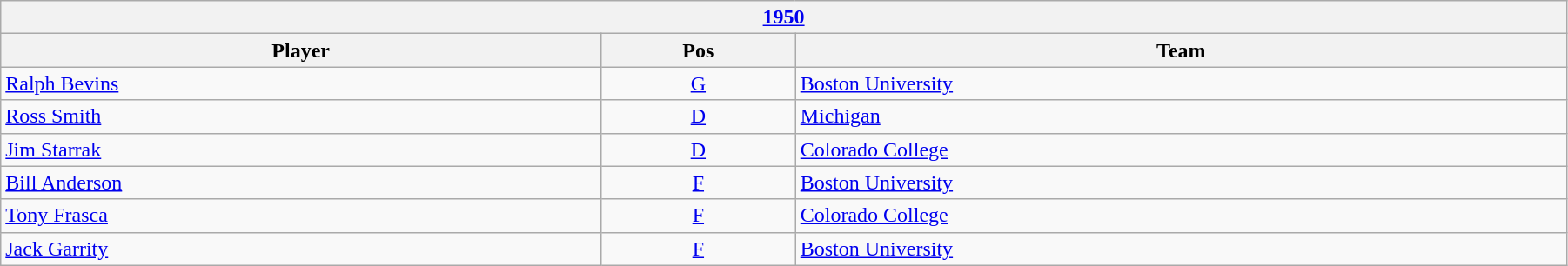<table class="wikitable" width=95%>
<tr>
<th colspan=3><a href='#'>1950</a></th>
</tr>
<tr>
<th>Player</th>
<th>Pos</th>
<th>Team</th>
</tr>
<tr>
<td><a href='#'>Ralph Bevins</a></td>
<td style="text-align:center;"><a href='#'>G</a></td>
<td><a href='#'>Boston University</a></td>
</tr>
<tr>
<td><a href='#'>Ross Smith</a></td>
<td style="text-align:center;"><a href='#'>D</a></td>
<td><a href='#'>Michigan</a></td>
</tr>
<tr>
<td><a href='#'>Jim Starrak</a></td>
<td style="text-align:center;"><a href='#'>D</a></td>
<td><a href='#'>Colorado College</a></td>
</tr>
<tr>
<td><a href='#'>Bill Anderson</a></td>
<td style="text-align:center;"><a href='#'>F</a></td>
<td><a href='#'>Boston University</a></td>
</tr>
<tr>
<td><a href='#'>Tony Frasca</a></td>
<td style="text-align:center;"><a href='#'>F</a></td>
<td><a href='#'>Colorado College</a></td>
</tr>
<tr>
<td><a href='#'>Jack Garrity</a></td>
<td style="text-align:center;"><a href='#'>F</a></td>
<td><a href='#'>Boston University</a></td>
</tr>
</table>
